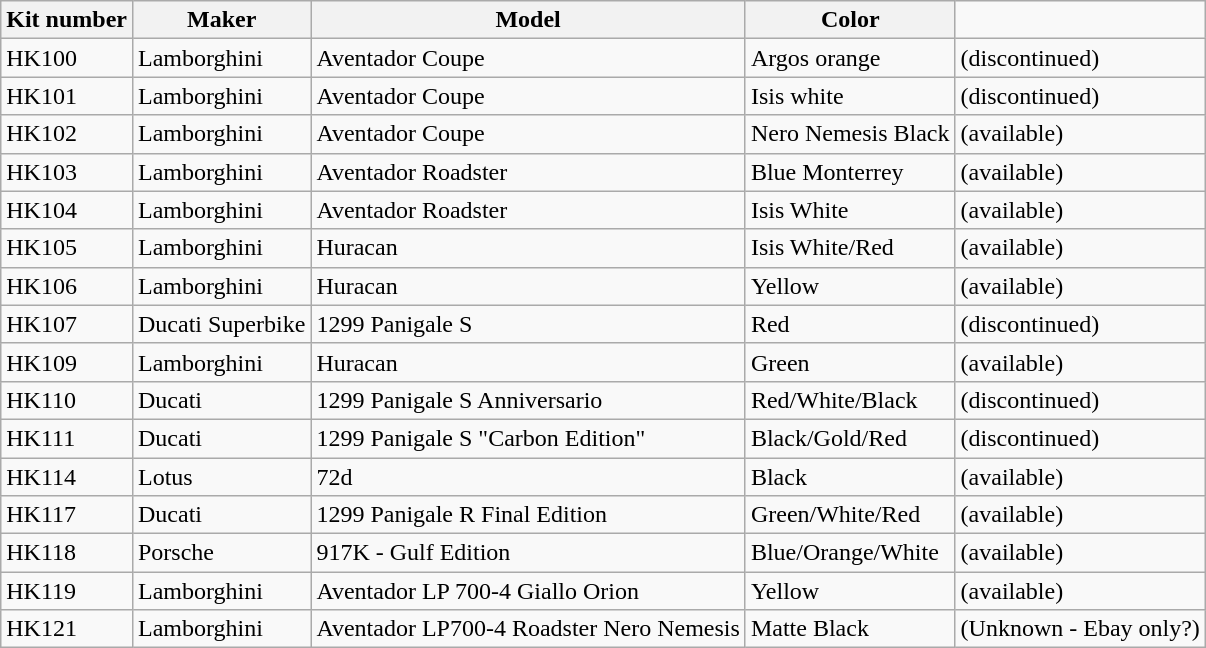<table class="wikitable">
<tr>
<th>Kit number</th>
<th>Maker</th>
<th>Model</th>
<th>Color</th>
</tr>
<tr>
<td>HK100</td>
<td>Lamborghini</td>
<td>Aventador Coupe</td>
<td>Argos orange</td>
<td>(discontinued)</td>
</tr>
<tr>
<td>HK101</td>
<td>Lamborghini</td>
<td>Aventador Coupe</td>
<td>Isis white</td>
<td>(discontinued)</td>
</tr>
<tr>
<td>HK102</td>
<td>Lamborghini</td>
<td>Aventador Coupe</td>
<td>Nero Nemesis Black</td>
<td>(available)</td>
</tr>
<tr>
<td>HK103</td>
<td>Lamborghini</td>
<td>Aventador Roadster</td>
<td>Blue Monterrey</td>
<td>(available)</td>
</tr>
<tr>
<td>HK104</td>
<td>Lamborghini</td>
<td>Aventador Roadster</td>
<td>Isis White</td>
<td>(available)</td>
</tr>
<tr>
<td>HK105</td>
<td>Lamborghini</td>
<td>Huracan</td>
<td>Isis White/Red</td>
<td>(available)</td>
</tr>
<tr>
<td>HK106</td>
<td>Lamborghini</td>
<td>Huracan</td>
<td>Yellow</td>
<td>(available)</td>
</tr>
<tr>
<td>HK107</td>
<td>Ducati Superbike</td>
<td>1299 Panigale S</td>
<td>Red</td>
<td>(discontinued)</td>
</tr>
<tr>
<td>HK109</td>
<td>Lamborghini</td>
<td>Huracan</td>
<td>Green</td>
<td>(available)</td>
</tr>
<tr>
<td>HK110</td>
<td>Ducati</td>
<td>1299 Panigale S Anniversario</td>
<td>Red/White/Black</td>
<td>(discontinued)</td>
</tr>
<tr>
<td>HK111</td>
<td>Ducati</td>
<td>1299 Panigale S "Carbon Edition"</td>
<td>Black/Gold/Red</td>
<td>(discontinued)</td>
</tr>
<tr>
<td>HK114</td>
<td>Lotus</td>
<td>72d</td>
<td>Black</td>
<td>(available)</td>
</tr>
<tr>
<td>HK117</td>
<td>Ducati</td>
<td>1299 Panigale R Final Edition</td>
<td>Green/White/Red</td>
<td>(available)</td>
</tr>
<tr>
<td>HK118</td>
<td>Porsche</td>
<td>917K - Gulf Edition</td>
<td>Blue/Orange/White</td>
<td>(available)</td>
</tr>
<tr>
<td>HK119</td>
<td>Lamborghini</td>
<td>Aventador LP 700-4 Giallo Orion</td>
<td>Yellow</td>
<td>(available)</td>
</tr>
<tr>
<td>HK121</td>
<td>Lamborghini</td>
<td>Aventador LP700-4 Roadster Nero Nemesis</td>
<td>Matte Black</td>
<td>(Unknown - Ebay only?)</td>
</tr>
</table>
